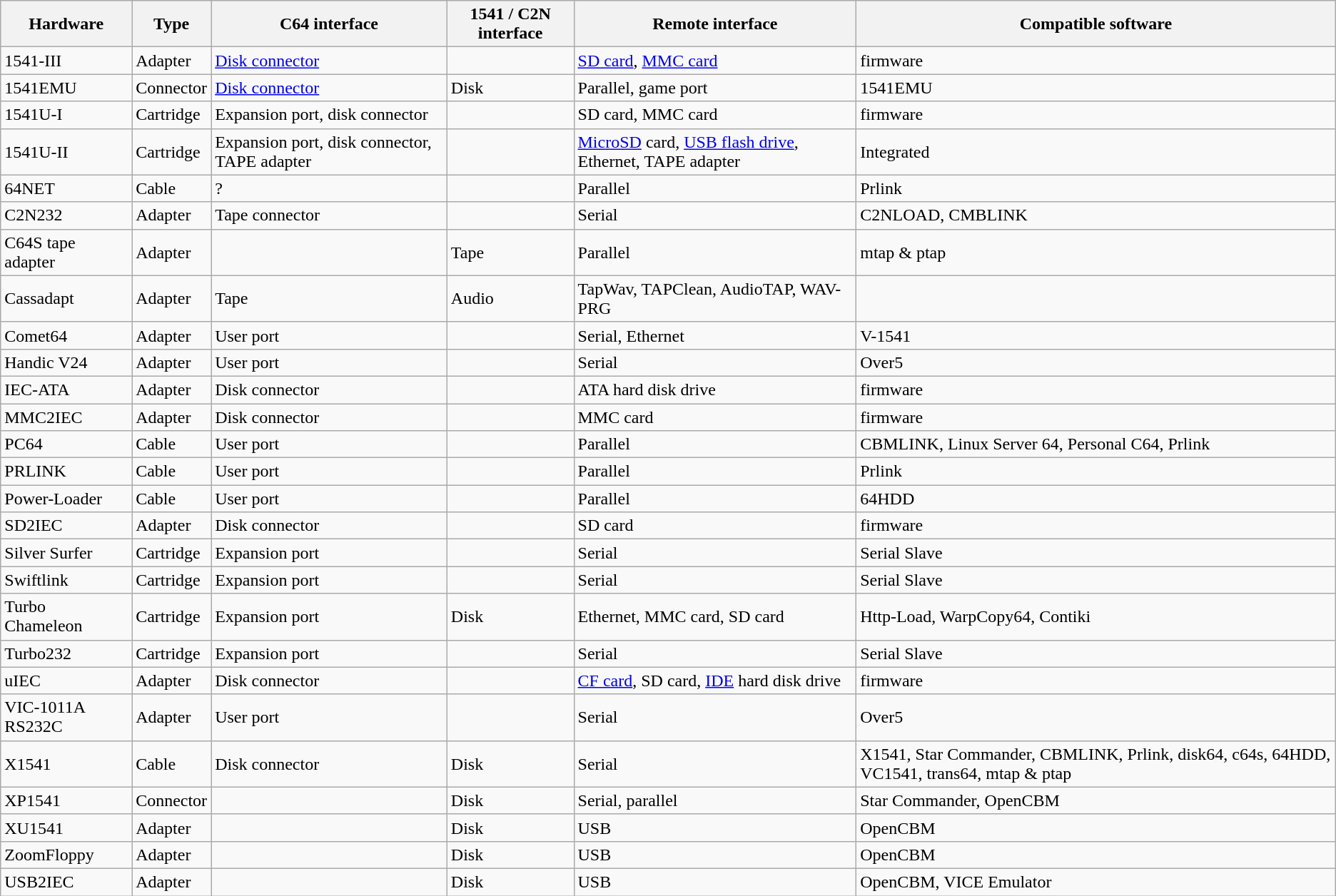<table class="wikitable sortable">
<tr>
<th>Hardware</th>
<th>Type</th>
<th>C64 interface</th>
<th>1541 / C2N interface</th>
<th>Remote interface</th>
<th>Compatible software</th>
</tr>
<tr>
<td>1541-III</td>
<td>Adapter</td>
<td><a href='#'>Disk connector</a></td>
<td></td>
<td><a href='#'>SD card</a>, <a href='#'>MMC card</a></td>
<td>firmware</td>
</tr>
<tr>
<td>1541EMU</td>
<td>Connector</td>
<td><a href='#'>Disk connector</a></td>
<td>Disk</td>
<td>Parallel, game port</td>
<td>1541EMU</td>
</tr>
<tr>
<td>1541U-I</td>
<td>Cartridge</td>
<td>Expansion port, disk connector</td>
<td></td>
<td>SD card, MMC card</td>
<td>firmware</td>
</tr>
<tr>
<td>1541U-II</td>
<td>Cartridge</td>
<td>Expansion port, disk connector, TAPE adapter</td>
<td></td>
<td><a href='#'>MicroSD</a> card, <a href='#'>USB flash drive</a>, Ethernet, TAPE adapter</td>
<td>Integrated</td>
</tr>
<tr>
<td>64NET</td>
<td>Cable</td>
<td>?</td>
<td></td>
<td>Parallel</td>
<td>Prlink</td>
</tr>
<tr>
<td>C2N232</td>
<td>Adapter</td>
<td>Tape connector</td>
<td></td>
<td>Serial</td>
<td>C2NLOAD, CMBLINK</td>
</tr>
<tr>
<td>C64S tape adapter</td>
<td>Adapter</td>
<td></td>
<td>Tape</td>
<td>Parallel</td>
<td>mtap & ptap</td>
</tr>
<tr>
<td>Cassadapt</td>
<td>Adapter</td>
<td>Tape</td>
<td>Audio</td>
<td>TapWav, TAPClean, AudioTAP, WAV-PRG</td>
<td></td>
</tr>
<tr>
<td>Comet64</td>
<td>Adapter</td>
<td>User port</td>
<td></td>
<td>Serial, Ethernet</td>
<td>V-1541</td>
</tr>
<tr>
<td>Handic V24</td>
<td>Adapter</td>
<td>User port</td>
<td></td>
<td>Serial</td>
<td>Over5</td>
</tr>
<tr>
<td>IEC-ATA</td>
<td>Adapter</td>
<td>Disk connector</td>
<td></td>
<td>ATA hard disk drive</td>
<td>firmware</td>
</tr>
<tr>
<td>MMC2IEC</td>
<td>Adapter</td>
<td>Disk connector</td>
<td></td>
<td>MMC card</td>
<td>firmware</td>
</tr>
<tr>
<td>PC64</td>
<td>Cable</td>
<td>User port</td>
<td></td>
<td>Parallel</td>
<td>CBMLINK, Linux Server 64, Personal C64, Prlink</td>
</tr>
<tr>
<td>PRLINK</td>
<td>Cable</td>
<td>User port</td>
<td></td>
<td>Parallel</td>
<td>Prlink</td>
</tr>
<tr>
<td>Power-Loader</td>
<td>Cable</td>
<td>User port</td>
<td></td>
<td>Parallel</td>
<td>64HDD</td>
</tr>
<tr>
<td>SD2IEC</td>
<td>Adapter</td>
<td>Disk connector</td>
<td></td>
<td>SD card</td>
<td>firmware</td>
</tr>
<tr>
<td>Silver Surfer</td>
<td>Cartridge</td>
<td>Expansion port</td>
<td></td>
<td>Serial</td>
<td>Serial Slave</td>
</tr>
<tr>
<td>Swiftlink</td>
<td>Cartridge</td>
<td>Expansion port</td>
<td></td>
<td>Serial</td>
<td>Serial Slave</td>
</tr>
<tr>
<td>Turbo Chameleon</td>
<td>Cartridge</td>
<td>Expansion port</td>
<td>Disk</td>
<td>Ethernet, MMC card, SD card</td>
<td>Http-Load, WarpCopy64, Contiki</td>
</tr>
<tr>
<td>Turbo232</td>
<td>Cartridge</td>
<td>Expansion port</td>
<td></td>
<td>Serial</td>
<td>Serial Slave</td>
</tr>
<tr>
<td>uIEC</td>
<td>Adapter</td>
<td>Disk connector</td>
<td></td>
<td><a href='#'>CF card</a>, SD card, <a href='#'>IDE</a> hard disk drive</td>
<td>firmware</td>
</tr>
<tr>
<td>VIC-1011A RS232C</td>
<td>Adapter</td>
<td>User port</td>
<td></td>
<td>Serial</td>
<td>Over5</td>
</tr>
<tr>
<td>X1541</td>
<td>Cable</td>
<td>Disk connector</td>
<td>Disk</td>
<td>Serial</td>
<td>X1541, Star Commander, CBMLINK, Prlink, disk64, c64s, 64HDD, VC1541, trans64, mtap & ptap</td>
</tr>
<tr>
<td>XP1541</td>
<td>Connector</td>
<td></td>
<td>Disk</td>
<td>Serial, parallel</td>
<td>Star Commander, OpenCBM</td>
</tr>
<tr>
<td>XU1541</td>
<td>Adapter</td>
<td></td>
<td>Disk</td>
<td>USB</td>
<td>OpenCBM</td>
</tr>
<tr>
<td>ZoomFloppy</td>
<td>Adapter</td>
<td></td>
<td>Disk</td>
<td>USB</td>
<td>OpenCBM</td>
</tr>
<tr>
<td>USB2IEC</td>
<td>Adapter</td>
<td></td>
<td>Disk</td>
<td>USB</td>
<td>OpenCBM, VICE Emulator</td>
</tr>
</table>
